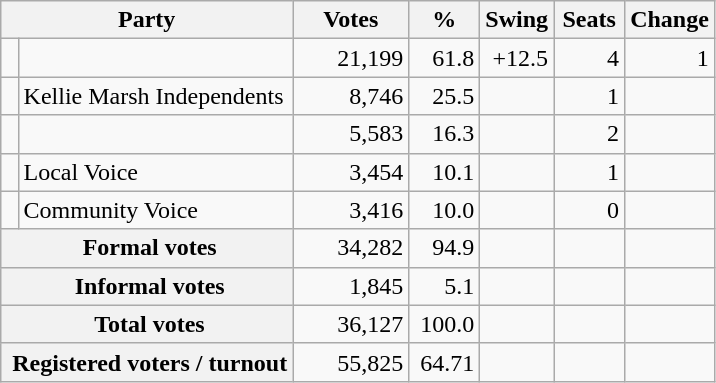<table class="wikitable" style="text-align:right; margin-bottom:0">
<tr>
<th style="width:10px" colspan=3>Party</th>
<th style="width:70px;">Votes</th>
<th style="width:40px;">%</th>
<th style="width:40px;">Swing</th>
<th style="width:40px;">Seats</th>
<th style="width:40px;">Change</th>
</tr>
<tr>
<td> </td>
<td style="text-align:left;" colspan="2"></td>
<td>21,199</td>
<td>61.8</td>
<td>+12.5</td>
<td>4</td>
<td> 1</td>
</tr>
<tr>
<td> </td>
<td style="text-align:left;" colspan="2">Kellie Marsh Independents</td>
<td>8,746</td>
<td>25.5</td>
<td></td>
<td>1</td>
<td></td>
</tr>
<tr>
<td> </td>
<td style="text-align:left;" colspan="2"></td>
<td>5,583</td>
<td>16.3</td>
<td></td>
<td>2</td>
<td></td>
</tr>
<tr>
<td> </td>
<td style="text-align:left;" colspan="2">Local Voice</td>
<td>3,454</td>
<td>10.1</td>
<td></td>
<td>1</td>
<td></td>
</tr>
<tr>
<td> </td>
<td style="text-align:left;" colspan="2">Community Voice</td>
<td>3,416</td>
<td>10.0</td>
<td></td>
<td>0</td>
<td></td>
</tr>
<tr>
<th colspan="3" rowspan="1"> Formal votes</th>
<td>34,282</td>
<td>94.9</td>
<td></td>
<td></td>
<td></td>
</tr>
<tr>
<th colspan="3" rowspan="1"> Informal votes</th>
<td>1,845</td>
<td>5.1</td>
<td></td>
<td></td>
<td></td>
</tr>
<tr>
<th colspan="3" rowspan="1"> Total votes</th>
<td>36,127</td>
<td>100.0</td>
<td></td>
<td></td>
<td></td>
</tr>
<tr>
<th colspan="3" rowspan="1"> Registered voters / turnout</th>
<td>55,825</td>
<td>64.71</td>
<td></td>
<td></td>
<td></td>
</tr>
</table>
